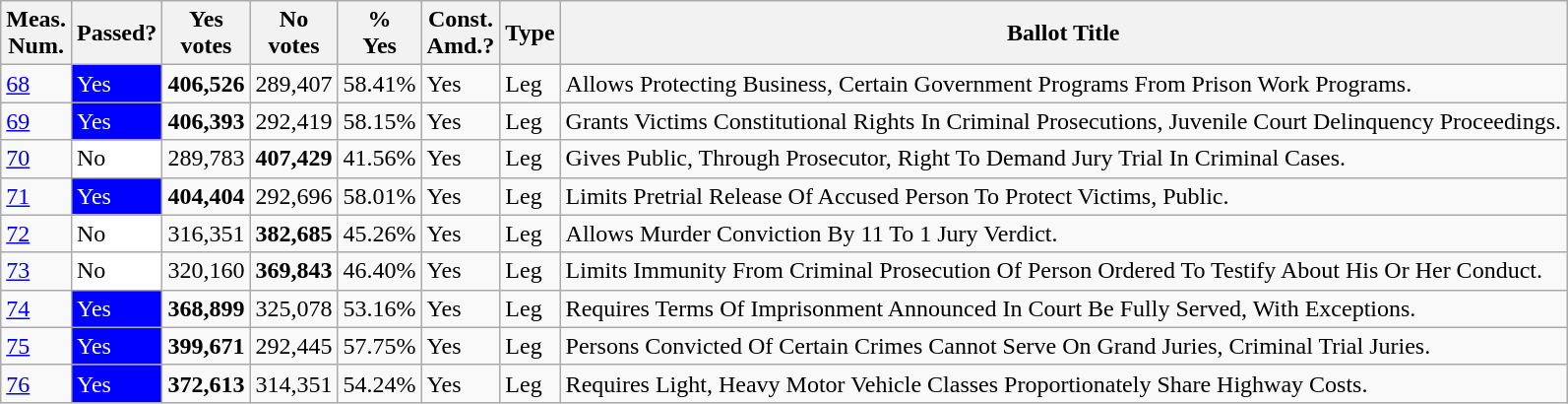<table class="wikitable sortable">
<tr>
<th>Meas.<br>Num.</th>
<th>Passed?</th>
<th>Yes<br>votes</th>
<th>No<br>votes</th>
<th>%<br>Yes</th>
<th>Const.<br>Amd.?</th>
<th>Type<br></th>
<th>Ballot Title</th>
</tr>
<tr>
<td><a href='#'>68</a></td>
<td style="background:blue;color:white">Yes</td>
<td><strong>406,526</strong></td>
<td>289,407</td>
<td>58.41%</td>
<td>Yes</td>
<td>Leg</td>
<td style="text-align: left">Allows Protecting Business, Certain Government Programs From Prison Work Programs.</td>
</tr>
<tr>
<td><a href='#'>69</a></td>
<td style="background:blue;color:white">Yes</td>
<td><strong>406,393</strong></td>
<td>292,419</td>
<td>58.15%</td>
<td>Yes</td>
<td>Leg</td>
<td style="text-align: left">Grants Victims Constitutional Rights In Criminal Prosecutions, Juvenile Court Delinquency Proceedings.</td>
</tr>
<tr>
<td><a href='#'>70</a></td>
<td style="background:white;color:black">No</td>
<td>289,783</td>
<td><strong>407,429</strong></td>
<td>41.56%</td>
<td>Yes</td>
<td>Leg</td>
<td style="text-align: left">Gives Public, Through Prosecutor, Right To Demand Jury Trial In Criminal Cases.</td>
</tr>
<tr>
<td><a href='#'>71</a></td>
<td style="background:blue;color:white">Yes</td>
<td><strong>404,404</strong></td>
<td>292,696</td>
<td>58.01%</td>
<td>Yes</td>
<td>Leg</td>
<td style="text-align: left">Limits Pretrial Release Of Accused Person To Protect Victims, Public.</td>
</tr>
<tr>
<td><a href='#'>72</a></td>
<td style="background:white;color:black">No</td>
<td>316,351</td>
<td><strong>382,685</strong></td>
<td>45.26%</td>
<td>Yes</td>
<td>Leg</td>
<td style="text-align: left">Allows Murder Conviction By 11 To 1 Jury Verdict.</td>
</tr>
<tr>
<td><a href='#'>73</a></td>
<td style="background:white;color:black">No</td>
<td>320,160</td>
<td><strong>369,843</strong></td>
<td>46.40%</td>
<td>Yes</td>
<td>Leg</td>
<td style="text-align: left">Limits Immunity From Criminal Prosecution Of Person Ordered To Testify About His Or Her Conduct.</td>
</tr>
<tr>
<td><a href='#'>74</a></td>
<td style="background:blue;color:white">Yes</td>
<td><strong>368,899</strong></td>
<td>325,078</td>
<td>53.16%</td>
<td>Yes</td>
<td>Leg</td>
<td style="text-align: left">Requires Terms Of Imprisonment Announced In Court Be Fully Served, With Exceptions.</td>
</tr>
<tr>
<td><a href='#'>75</a></td>
<td style="background:blue;color:white">Yes</td>
<td><strong>399,671</strong></td>
<td>292,445</td>
<td>57.75%</td>
<td>Yes</td>
<td>Leg</td>
<td style="text-align: left">Persons Convicted Of Certain Crimes Cannot Serve On Grand Juries, Criminal Trial Juries.</td>
</tr>
<tr>
<td><a href='#'>76</a></td>
<td style="background:blue;color:white">Yes</td>
<td><strong>372,613</strong></td>
<td>314,351</td>
<td>54.24%</td>
<td>Yes</td>
<td>Leg</td>
<td style="text-align: left">Requires Light, Heavy Motor Vehicle Classes Proportionately Share Highway Costs.</td>
</tr>
</table>
